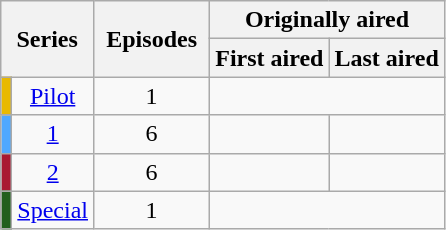<table class="wikitable plainrowheaders" style="text-align: center;">
<tr>
<th scope="col" style="padding: 0 8px;" colspan="2" rowspan="2">Series</th>
<th scope="col" style="padding: 0 8px;" rowspan="2">Episodes</th>
<th scope="col" colspan="2">Originally aired</th>
</tr>
<tr>
<th scope="col">First aired</th>
<th scope="col">Last aired</th>
</tr>
<tr>
<td scope="row" style="background: #E9B901;"></td>
<td><a href='#'>Pilot</a></td>
<td>1</td>
<td colspan=2></td>
</tr>
<tr>
<td scope="row" style="background: #4fa8ff;"></td>
<td><a href='#'>1</a></td>
<td>6</td>
<td style="padding: 0 8px;"></td>
<td style="padding: 0 8px;"></td>
</tr>
<tr>
<td scope="row" style="background: #A91931;"></td>
<td><a href='#'>2</a></td>
<td>6</td>
<td style="padding: 0 8px;"></td>
<td style="padding: 0 8px;"></td>
</tr>
<tr>
<td scope="row" style="background: #225F1D;"></td>
<td><a href='#'>Special</a></td>
<td>1</td>
<td colspan=2></td>
</tr>
</table>
